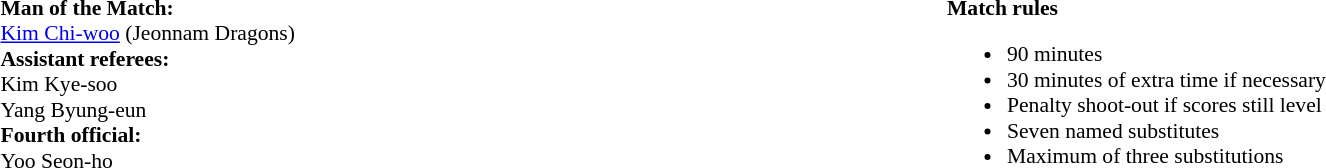<table width=100% style="font-size: 90%">
<tr>
<td width=50% valign=top><br><strong>Man of the Match:</strong><br>
<a href='#'>Kim Chi-woo</a> (Jeonnam Dragons)<br><strong>Assistant referees:</strong><br>
Kim Kye-soo<br>
Yang Byung-eun<br>
<strong>Fourth official:</strong><br>
Yoo Seon-ho</td>
<td width=50% valign=top><br><strong>Match rules</strong><ul><li>90 minutes</li><li>30 minutes of extra time if necessary</li><li>Penalty shoot-out if scores still level</li><li>Seven named substitutes</li><li>Maximum of three substitutions</li></ul></td>
</tr>
</table>
